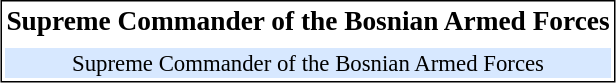<table style="border:1px solid black; background:white; font-size:95%; margin:auto;">
<tr>
<td style="text-align:center;" colspan="3"><big><strong>Supreme Commander of the Bosnian Armed Forces</strong></big></td>
</tr>
<tr align=center>
<td></td>
</tr>
<tr style="text-align:center; background:#d7e8ff;">
<td>Supreme Commander of the Bosnian Armed Forces</td>
</tr>
</table>
